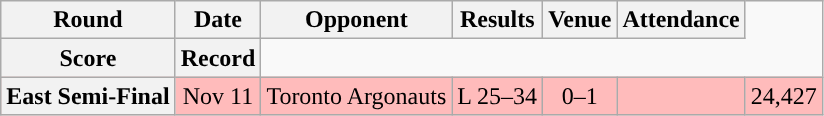<table class="wikitable" style="text-align:center">
<tr>
<th>Round</th>
<th>Date</th>
<th>Opponent</th>
<th>Results</th>
<th>Venue</th>
<th>Attendance</th>
</tr>
<tr>
<th>Score</th>
<th>Record</th>
</tr>
<tr style="background:#ffbbbb">
<th>East Semi-Final</th>
<td>Nov 11</td>
<td>Toronto Argonauts</td>
<td>L 25–34</td>
<td>0–1</td>
<td></td>
<td>24,427</td>
</tr>
</table>
